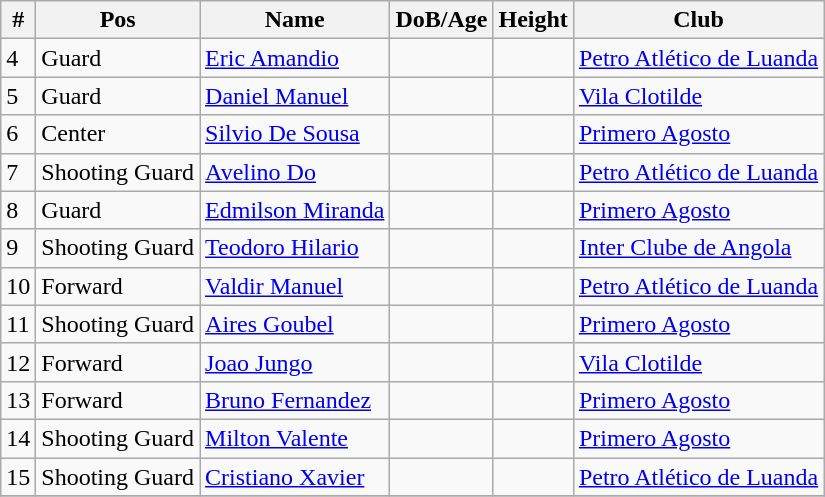<table class="wikitable sortable">
<tr>
<th>#</th>
<th>Pos</th>
<th>Name</th>
<th>DoB/Age</th>
<th>Height</th>
<th>Club</th>
</tr>
<tr>
<td>4</td>
<td>Guard</td>
<td><a href='#'>Eric Amandio</a></td>
<td></td>
<td></td>
<td> <a href='#'>Petro Atlético de Luanda</a></td>
</tr>
<tr>
<td>5</td>
<td>Guard</td>
<td><a href='#'>Daniel Manuel</a></td>
<td></td>
<td></td>
<td> <a href='#'>Vila Clotilde</a></td>
</tr>
<tr>
<td>6</td>
<td>Center</td>
<td><a href='#'>Silvio De Sousa</a></td>
<td></td>
<td></td>
<td> <a href='#'>Primero Agosto</a></td>
</tr>
<tr>
<td>7</td>
<td>Shooting Guard</td>
<td><a href='#'>Avelino Do</a></td>
<td></td>
<td></td>
<td> <a href='#'>Petro Atlético de Luanda</a></td>
</tr>
<tr>
<td>8</td>
<td>Guard</td>
<td><a href='#'>Edmilson Miranda</a></td>
<td></td>
<td></td>
<td> <a href='#'>Primero Agosto</a></td>
</tr>
<tr>
<td>9</td>
<td>Shooting Guard</td>
<td><a href='#'>Teodoro Hilario</a></td>
<td></td>
<td></td>
<td> <a href='#'>Inter Clube de Angola</a></td>
</tr>
<tr>
<td>10</td>
<td>Forward</td>
<td><a href='#'>Valdir Manuel</a></td>
<td></td>
<td></td>
<td> <a href='#'>Petro Atlético de Luanda</a></td>
</tr>
<tr>
<td>11</td>
<td>Shooting Guard</td>
<td><a href='#'>Aires Goubel</a></td>
<td></td>
<td></td>
<td> <a href='#'>Primero Agosto</a></td>
</tr>
<tr>
<td>12</td>
<td>Forward</td>
<td><a href='#'>Joao Jungo</a></td>
<td></td>
<td></td>
<td> <a href='#'>Vila Clotilde</a></td>
</tr>
<tr>
<td>13</td>
<td>Forward</td>
<td><a href='#'>Bruno Fernandez</a></td>
<td></td>
<td></td>
<td> <a href='#'>Primero Agosto</a></td>
</tr>
<tr>
<td>14</td>
<td>Shooting Guard</td>
<td><a href='#'>Milton Valente</a></td>
<td></td>
<td></td>
<td> <a href='#'>Primero Agosto</a></td>
</tr>
<tr>
<td>15</td>
<td>Shooting Guard</td>
<td><a href='#'>Cristiano Xavier</a></td>
<td></td>
<td></td>
<td> <a href='#'>Petro Atlético de Luanda</a></td>
</tr>
<tr>
</tr>
</table>
